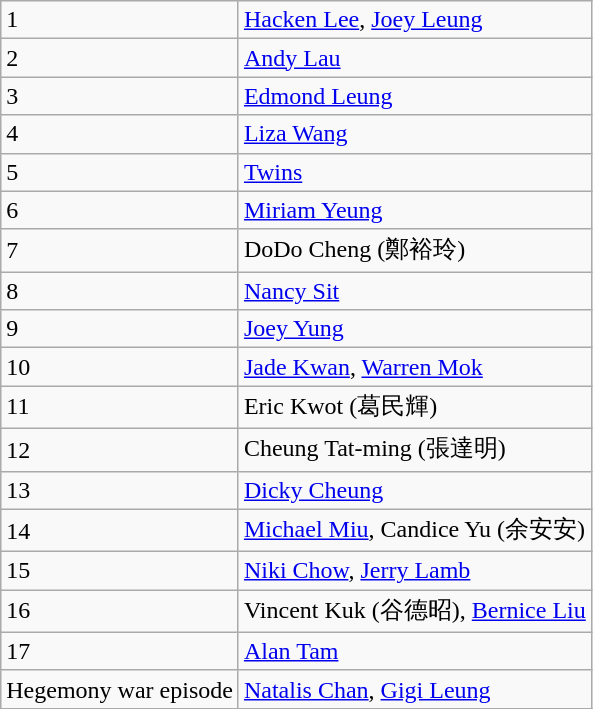<table class="wikitable">
<tr>
<td>1</td>
<td><a href='#'>Hacken Lee</a>, <a href='#'>Joey Leung</a></td>
</tr>
<tr>
<td>2</td>
<td><a href='#'>Andy Lau</a></td>
</tr>
<tr>
<td>3</td>
<td><a href='#'>Edmond Leung</a></td>
</tr>
<tr>
<td>4</td>
<td><a href='#'>Liza Wang</a></td>
</tr>
<tr>
<td>5</td>
<td><a href='#'>Twins</a></td>
</tr>
<tr>
<td>6</td>
<td><a href='#'>Miriam Yeung</a></td>
</tr>
<tr>
<td>7</td>
<td>DoDo Cheng (鄭裕玲)</td>
</tr>
<tr>
<td>8</td>
<td><a href='#'>Nancy Sit</a></td>
</tr>
<tr>
<td>9</td>
<td><a href='#'>Joey Yung</a></td>
</tr>
<tr>
<td>10</td>
<td><a href='#'>Jade Kwan</a>, <a href='#'>Warren Mok</a></td>
</tr>
<tr>
<td>11</td>
<td>Eric Kwot (葛民輝)</td>
</tr>
<tr>
<td>12</td>
<td>Cheung Tat-ming (張達明)</td>
</tr>
<tr>
<td>13</td>
<td><a href='#'>Dicky Cheung</a></td>
</tr>
<tr>
<td>14</td>
<td><a href='#'>Michael Miu</a>, Candice Yu (余安安)</td>
</tr>
<tr>
<td>15</td>
<td><a href='#'>Niki Chow</a>, <a href='#'>Jerry Lamb</a></td>
</tr>
<tr>
<td>16</td>
<td>Vincent Kuk (谷德昭), <a href='#'>Bernice Liu</a></td>
</tr>
<tr>
<td>17</td>
<td><a href='#'>Alan Tam</a></td>
</tr>
<tr>
<td>Hegemony war episode</td>
<td><a href='#'>Natalis Chan</a>, <a href='#'>Gigi Leung</a></td>
</tr>
<tr>
</tr>
</table>
